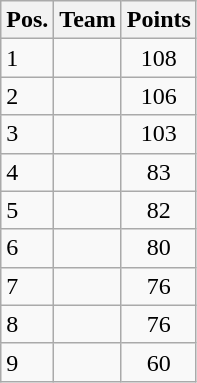<table class="wikitable sortable">
<tr>
<th>Pos.</th>
<th>Team</th>
<th>Points</th>
</tr>
<tr>
<td>1</td>
<td></td>
<td align=center>108</td>
</tr>
<tr>
<td>2</td>
<td></td>
<td align=center>106</td>
</tr>
<tr>
<td>3</td>
<td></td>
<td align=center>103</td>
</tr>
<tr>
<td>4</td>
<td></td>
<td align=center>83</td>
</tr>
<tr>
<td>5</td>
<td></td>
<td align=center>82</td>
</tr>
<tr>
<td>6</td>
<td></td>
<td align=center>80</td>
</tr>
<tr>
<td>7</td>
<td></td>
<td align=center>76</td>
</tr>
<tr>
<td>8</td>
<td></td>
<td align=center>76</td>
</tr>
<tr>
<td>9</td>
<td></td>
<td align=center>60</td>
</tr>
</table>
